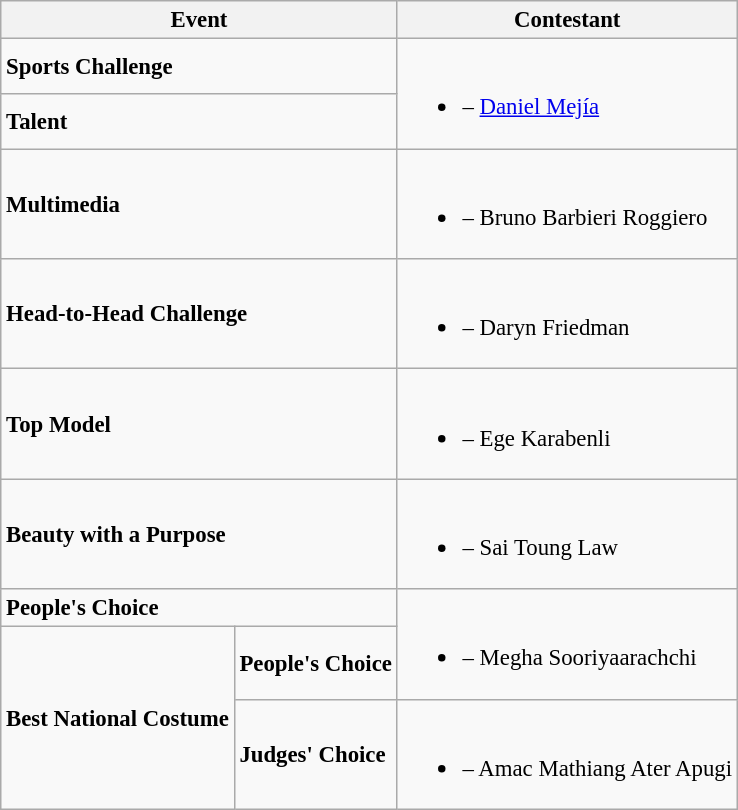<table class="wikitable" style="font-size: 95%;">
<tr>
<th colspan=2>Event</th>
<th>Contestant</th>
</tr>
<tr>
<td colspan=2><strong>Sports Challenge</strong></td>
<td rowspan=2><br><ul><li> – <a href='#'>Daniel Mejía</a></li></ul></td>
</tr>
<tr>
<td colspan=2><strong>Talent</strong></td>
</tr>
<tr>
<td colspan=2><strong>Multimedia</strong></td>
<td><br><ul><li> – Bruno Barbieri Roggiero</li></ul></td>
</tr>
<tr>
<td colspan=2><strong>Head-to-Head Challenge</strong></td>
<td><br><ul><li> – Daryn Friedman</li></ul></td>
</tr>
<tr>
<td colspan=2><strong>Top Model</strong></td>
<td><br><ul><li> – Ege Karabenli</li></ul></td>
</tr>
<tr>
<td colspan=2><strong>Beauty with a Purpose</strong></td>
<td><br><ul><li> – Sai Toung Law</li></ul></td>
</tr>
<tr>
<td colspan=2><strong>People's Choice</strong></td>
<td rowspan=2><br><ul><li> – Megha Sooriyaarachchi</li></ul></td>
</tr>
<tr>
<td rowspan="2"><strong>Best National Costume</strong></td>
<td><strong>People's Choice</strong></td>
</tr>
<tr>
<td><strong>Judges' Choice</strong></td>
<td><br><ul><li> – Amac Mathiang Ater Apugi</li></ul></td>
</tr>
</table>
